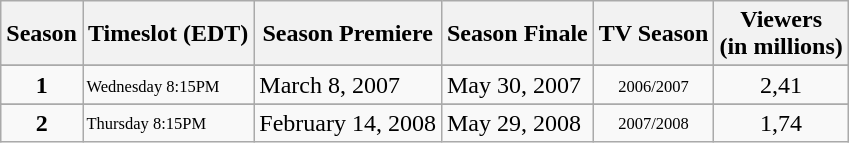<table class="wikitable">
<tr>
<th>Season</th>
<th>Timeslot (EDT)</th>
<th>Season Premiere</th>
<th>Season Finale</th>
<th>TV Season</th>
<th>Viewers<br>(in millions)</th>
</tr>
<tr>
</tr>
<tr style="background-color:#F9F9F9">
<th style="background:#F9F9F9;text-align:center">1</th>
<th style="background:#F9F9F9;font-size:11px;font-weight:normal;text-align:left;line-height:110%">Wednesday 8:15PM</th>
<td>March 8, 2007</td>
<td>May 30, 2007</td>
<td style="font-size:11px;text-align:center">2006/2007</td>
<td style="text-align:center">2,41</td>
</tr>
<tr>
</tr>
<tr style="background-color:#F9F9F9">
<th style="background:#F9F9F9;text-align:center">2</th>
<th style="background:#F9F9F9;font-size:11px;font-weight:normal;text-align:left;line-height:110%">Thursday 8:15PM</th>
<td>February 14, 2008</td>
<td>May 29, 2008</td>
<td style="font-size:11px;text-align:center">2007/2008</td>
<td style="text-align:center">1,74</td>
</tr>
</table>
